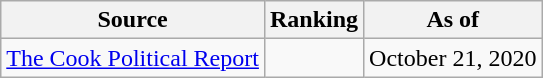<table class="wikitable" style="text-align:center">
<tr>
<th>Source</th>
<th>Ranking</th>
<th>As of</th>
</tr>
<tr>
<td align=left><a href='#'>The Cook Political Report</a></td>
<td></td>
<td>October 21, 2020</td>
</tr>
</table>
